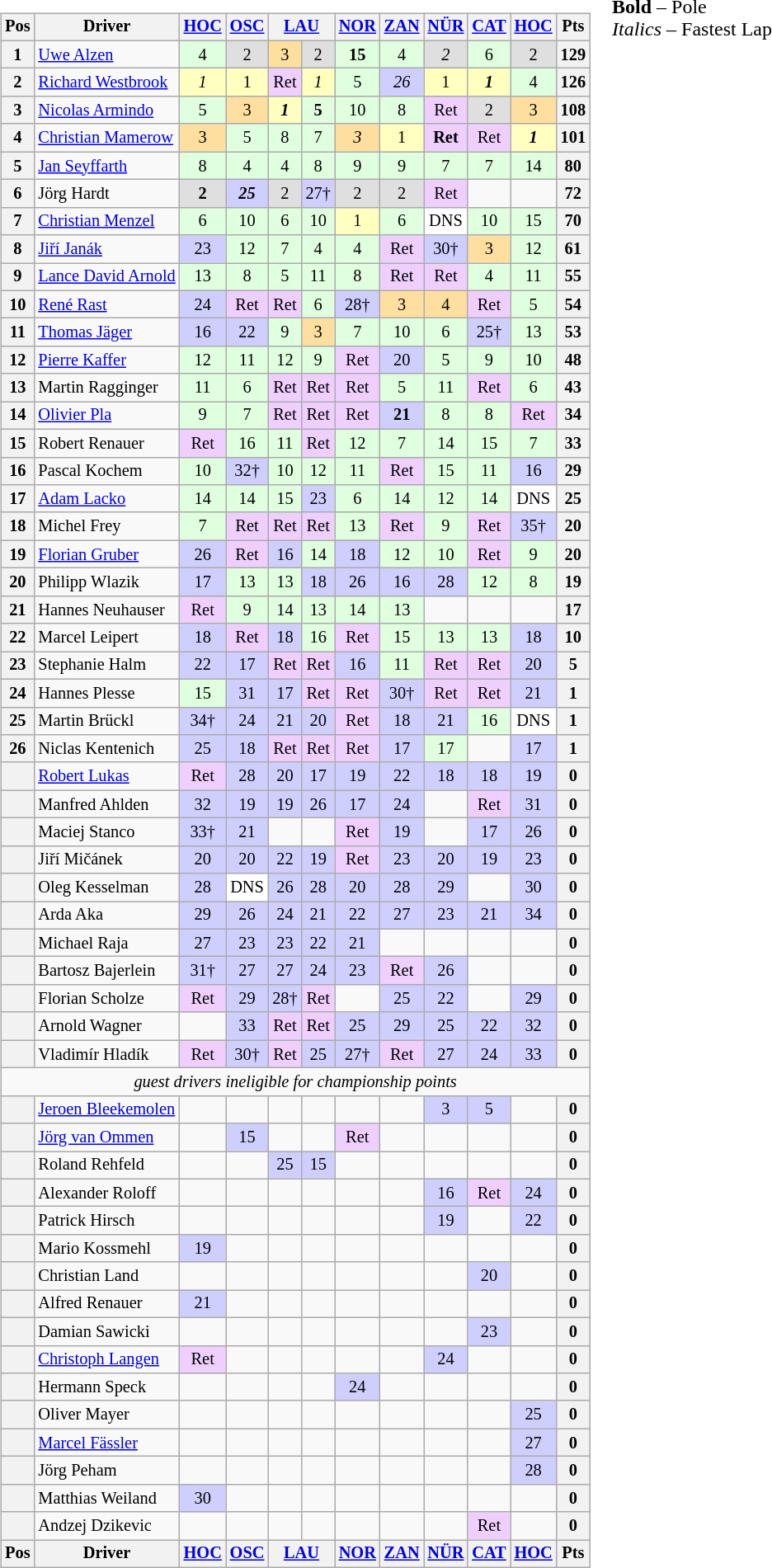<table>
<tr>
<td><br><table class="wikitable" style="font-size:85%; text-align:center">
<tr valign="top">
<th valign="middle">Pos</th>
<th valign="middle">Driver</th>
<th><a href='#'>HOC</a><br></th>
<th><a href='#'>OSC</a><br></th>
<th colspan="2"><a href='#'>LAU</a><br></th>
<th><a href='#'>NOR</a><br></th>
<th><a href='#'>ZAN</a><br></th>
<th><a href='#'>NÜR</a><br></th>
<th><a href='#'>CAT</a><br></th>
<th><a href='#'>HOC</a><br></th>
<th valign="middle">Pts</th>
</tr>
<tr>
<th>1</th>
<td align=left> <a href='#'>Uwe Alzen</a></td>
<td style="background:#DFFFDF;">4</td>
<td style="background:#DFDFDF;">2</td>
<td style="background:#FFDF9F;">3</td>
<td style="background:#DFDFDF;">2</td>
<td style="background:#DFFFDF;"><strong>15</strong></td>
<td style="background:#DFFFDF;">4</td>
<td style="background:#DFDFDF;"><em>2</em></td>
<td style="background:#DFFFDF;">6</td>
<td style="background:#DFDFDF;">2</td>
<th>129</th>
</tr>
<tr>
<th>2</th>
<td align=left> <a href='#'>Richard Westbrook</a></td>
<td style="background:#FFFFBF;"><em>1</em></td>
<td style="background:#FFFFBF;">1</td>
<td style="background:#EFCFFF;">Ret</td>
<td style="background:#FFFFBF;"><em>1</em></td>
<td style="background:#DFFFDF;">5</td>
<td style="background:#CFCFFF;"><em>26</em></td>
<td style="background:#FFFFBF;">1</td>
<td style="background:#FFFFBF;"><strong><em>1</em></strong></td>
<td style="background:#DFFFDF;">4</td>
<th>126</th>
</tr>
<tr>
<th>3</th>
<td align=left> <a href='#'>Nicolas Armindo</a></td>
<td style="background:#DFFFDF;">5</td>
<td style="background:#FFDF9F;">3</td>
<td style="background:#FFFFBF;"><strong><em>1</em></strong></td>
<td style="background:#DFFFDF;"><strong>5</strong></td>
<td style="background:#DFFFDF;">10</td>
<td style="background:#DFFFDF;">8</td>
<td style="background:#EFCFFF;">Ret</td>
<td style="background:#DFDFDF;">2</td>
<td style="background:#FFDF9F;">3</td>
<th>108</th>
</tr>
<tr>
<th>4</th>
<td align=left> <a href='#'>Christian Mamerow</a></td>
<td style="background:#FFDF9F;">3</td>
<td style="background:#DFFFDF;">5</td>
<td style="background:#DFFFDF;">8</td>
<td style="background:#DFFFDF;">7</td>
<td style="background:#FFDF9F;"><em>3</em></td>
<td style="background:#FFFFBF;">1</td>
<td style="background:#EFCFFF;"><strong>Ret</strong></td>
<td style="background:#EFCFFF;">Ret</td>
<td style="background:#FFFFBF;"><strong><em>1</em></strong></td>
<th>101</th>
</tr>
<tr>
<th>5</th>
<td align=left> <a href='#'>Jan Seyffarth</a></td>
<td style="background:#DFFFDF;">8</td>
<td style="background:#DFFFDF;">4</td>
<td style="background:#DFFFDF;">4</td>
<td style="background:#DFFFDF;">8</td>
<td style="background:#DFFFDF;">9</td>
<td style="background:#DFFFDF;">9</td>
<td style="background:#DFFFDF;">7</td>
<td style="background:#DFFFDF;">7</td>
<td style="background:#DFFFDF;">14</td>
<th>80</th>
</tr>
<tr>
<th>6</th>
<td align=left> Jörg Hardt</td>
<td style="background:#DFDFDF;"><strong>2</strong></td>
<td style="background:#CFCFFF;"><strong><em>25</em></strong></td>
<td style="background:#DFDFDF;">2</td>
<td style="background:#CFCFFF;">27†</td>
<td style="background:#DFDFDF;">2</td>
<td style="background:#DFDFDF;">2</td>
<td style="background:#EFCFFF;">Ret</td>
<td></td>
<td></td>
<th>72</th>
</tr>
<tr>
<th>7</th>
<td align=left> <a href='#'>Christian Menzel</a></td>
<td style="background:#DFFFDF;">6</td>
<td style="background:#DFFFDF;">10</td>
<td style="background:#DFFFDF;">6</td>
<td style="background:#DFFFDF;">10</td>
<td style="background:#FFFFBF;">1</td>
<td style="background:#DFFFDF;">6</td>
<td style="background:#FFFFFF;">DNS</td>
<td style="background:#DFFFDF;">10</td>
<td style="background:#DFFFDF;">15</td>
<th>70</th>
</tr>
<tr>
<th>8</th>
<td align=left> <a href='#'>Jiří Janák</a></td>
<td style="background:#CFCFFF;">23</td>
<td style="background:#DFFFDF;">12</td>
<td style="background:#DFFFDF;">7</td>
<td style="background:#DFFFDF;">4</td>
<td style="background:#DFFFDF;">4</td>
<td style="background:#EFCFFF;">Ret</td>
<td style="background:#CFCFFF;">30†</td>
<td style="background:#FFDF9F;">3</td>
<td style="background:#DFFFDF;">12</td>
<th>61</th>
</tr>
<tr>
<th>9</th>
<td align=left> <a href='#'>Lance David Arnold</a></td>
<td style="background:#DFFFDF;">13</td>
<td style="background:#DFFFDF;">8</td>
<td style="background:#DFFFDF;">5</td>
<td style="background:#DFFFDF;">11</td>
<td style="background:#DFFFDF;">8</td>
<td style="background:#EFCFFF;">Ret</td>
<td style="background:#EFCFFF;">Ret</td>
<td style="background:#DFFFDF;">4</td>
<td style="background:#DFFFDF;">11</td>
<th>55</th>
</tr>
<tr>
<th>10</th>
<td align=left> <a href='#'>René Rast</a></td>
<td style="background:#CFCFFF;">24</td>
<td style="background:#EFCFFF;">Ret</td>
<td style="background:#EFCFFF;">Ret</td>
<td style="background:#DFFFDF;">6</td>
<td style="background:#CFCFFF;">28†</td>
<td style="background:#FFDF9F;">3</td>
<td style="background:#FFDF9F;">4</td>
<td style="background:#EFCFFF;">Ret</td>
<td style="background:#DFFFDF;">5</td>
<th>54</th>
</tr>
<tr>
<th>11</th>
<td align=left> <a href='#'>Thomas Jäger</a></td>
<td style="background:#CFCFFF;">16</td>
<td style="background:#CFCFFF;">22</td>
<td style="background:#DFFFDF;">9</td>
<td style="background:#FFDF9F;">3</td>
<td style="background:#DFFFDF;">7</td>
<td style="background:#DFFFDF;">10</td>
<td style="background:#DFFFDF;">6</td>
<td style="background:#CFCFFF;">25†</td>
<td style="background:#DFFFDF;">13</td>
<th>53</th>
</tr>
<tr>
<th>12</th>
<td align=left> <a href='#'>Pierre Kaffer</a></td>
<td style="background:#DFFFDF;">12</td>
<td style="background:#DFFFDF;">11</td>
<td style="background:#DFFFDF;">12</td>
<td style="background:#DFFFDF;">9</td>
<td style="background:#EFCFFF;">Ret</td>
<td style="background:#CFCFFF;">20</td>
<td style="background:#DFFFDF;">5</td>
<td style="background:#DFFFDF;">9</td>
<td style="background:#DFFFDF;">10</td>
<th>48</th>
</tr>
<tr>
<th>13</th>
<td align=left> Martin Ragginger</td>
<td style="background:#DFFFDF;">11</td>
<td style="background:#DFFFDF;">6</td>
<td style="background:#EFCFFF;">Ret</td>
<td style="background:#EFCFFF;">Ret</td>
<td style="background:#EFCFFF;">Ret</td>
<td style="background:#DFFFDF;">5</td>
<td style="background:#DFFFDF;">11</td>
<td style="background:#EFCFFF;">Ret</td>
<td style="background:#DFFFDF;">6</td>
<th>43</th>
</tr>
<tr>
<th>14</th>
<td align=left> <a href='#'>Olivier Pla</a></td>
<td style="background:#DFFFDF;">9</td>
<td style="background:#DFFFDF;">7</td>
<td style="background:#EFCFFF;">Ret</td>
<td style="background:#EFCFFF;">Ret</td>
<td style="background:#EFCFFF;">Ret</td>
<td style="background:#CFCFFF;"><strong>21</strong></td>
<td style="background:#DFFFDF;">8</td>
<td style="background:#DFFFDF;">8</td>
<td style="background:#EFCFFF;">Ret</td>
<th>34</th>
</tr>
<tr>
<th>15</th>
<td align=left> Robert Renauer</td>
<td style="background:#EFCFFF;">Ret</td>
<td style="background:#DFFFDF;">16</td>
<td style="background:#DFFFDF;">11</td>
<td style="background:#EFCFFF;">Ret</td>
<td style="background:#DFFFDF;">12</td>
<td style="background:#DFFFDF;">7</td>
<td style="background:#DFFFDF;">14</td>
<td style="background:#DFFFDF;">15</td>
<td style="background:#DFFFDF;">7</td>
<th>33</th>
</tr>
<tr>
<th>16</th>
<td align=left> Pascal Kochem</td>
<td style="background:#DFFFDF;">10</td>
<td style="background:#CFCFFF;">32†</td>
<td style="background:#DFFFDF;">10</td>
<td style="background:#DFFFDF;">12</td>
<td style="background:#DFFFDF;">11</td>
<td style="background:#EFCFFF;">Ret</td>
<td style="background:#DFFFDF;">15</td>
<td style="background:#DFFFDF;">11</td>
<td style="background:#CFCFFF;">16</td>
<th>29</th>
</tr>
<tr>
<th>17</th>
<td align=left> <a href='#'>Adam Lacko</a></td>
<td style="background:#DFFFDF;">14</td>
<td style="background:#DFFFDF;">14</td>
<td style="background:#DFFFDF;">15</td>
<td style="background:#CFCFFF;">23</td>
<td style="background:#DFFFDF;">6</td>
<td style="background:#DFFFDF;">14</td>
<td style="background:#DFFFDF;">12</td>
<td style="background:#DFFFDF;">14</td>
<td style="background:#FFFFFF;">DNS</td>
<th>25</th>
</tr>
<tr>
<th>18</th>
<td align=left> Michel Frey</td>
<td style="background:#DFFFDF;">7</td>
<td style="background:#EFCFFF;">Ret</td>
<td style="background:#EFCFFF;">Ret</td>
<td style="background:#EFCFFF;">Ret</td>
<td style="background:#DFFFDF;">13</td>
<td style="background:#EFCFFF;">Ret</td>
<td style="background:#DFFFDF;">9</td>
<td style="background:#EFCFFF;">Ret</td>
<td style="background:#CFCFFF;">35†</td>
<th>20</th>
</tr>
<tr>
<th>19</th>
<td align=left> <a href='#'>Florian Gruber</a></td>
<td style="background:#CFCFFF;">26</td>
<td style="background:#EFCFFF;">Ret</td>
<td style="background:#CFCFFF;">16</td>
<td style="background:#DFFFDF;">14</td>
<td style="background:#CFCFFF;">18</td>
<td style="background:#DFFFDF;">12</td>
<td style="background:#DFFFDF;">10</td>
<td style="background:#EFCFFF;">Ret</td>
<td style="background:#DFFFDF;">9</td>
<th>20</th>
</tr>
<tr>
<th>20</th>
<td align=left> Philipp Wlazik</td>
<td style="background:#CFCFFF;">17</td>
<td style="background:#DFFFDF;">13</td>
<td style="background:#DFFFDF;">13</td>
<td style="background:#CFCFFF;">18</td>
<td style="background:#CFCFFF;">26</td>
<td style="background:#CFCFFF;">16</td>
<td style="background:#CFCFFF;">28</td>
<td style="background:#DFFFDF;">12</td>
<td style="background:#DFFFDF;">8</td>
<th>19</th>
</tr>
<tr>
<th>21</th>
<td align=left> Hannes Neuhauser</td>
<td style="background:#EFCFFF;">Ret</td>
<td style="background:#DFFFDF;">9</td>
<td style="background:#DFFFDF;">14</td>
<td style="background:#DFFFDF;">13</td>
<td style="background:#DFFFDF;">14</td>
<td style="background:#DFFFDF;">13</td>
<td></td>
<td></td>
<td></td>
<th>17</th>
</tr>
<tr>
<th>22</th>
<td align=left> Marcel Leipert</td>
<td style="background:#CFCFFF;">18</td>
<td style="background:#EFCFFF;">Ret</td>
<td style="background:#CFCFFF;">18</td>
<td style="background:#DFFFDF;">16</td>
<td style="background:#EFCFFF;">Ret</td>
<td style="background:#DFFFDF;">15</td>
<td style="background:#DFFFDF;">13</td>
<td style="background:#DFFFDF;">13</td>
<td style="background:#CFCFFF;">18</td>
<th>10</th>
</tr>
<tr>
<th>23</th>
<td align=left> Stephanie Halm</td>
<td style="background:#CFCFFF;">22</td>
<td style="background:#CFCFFF;">17</td>
<td style="background:#EFCFFF;">Ret</td>
<td style="background:#EFCFFF;">Ret</td>
<td style="background:#CFCFFF;">16</td>
<td style="background:#DFFFDF;">11</td>
<td style="background:#EFCFFF;">Ret</td>
<td style="background:#EFCFFF;">Ret</td>
<td style="background:#CFCFFF;">20</td>
<th>5</th>
</tr>
<tr>
<th>24</th>
<td align=left> Hannes Plesse</td>
<td style="background:#DFFFDF;">15</td>
<td style="background:#CFCFFF;">31</td>
<td style="background:#CFCFFF;">17</td>
<td style="background:#EFCFFF;">Ret</td>
<td style="background:#EFCFFF;">Ret</td>
<td style="background:#CFCFFF;">30†</td>
<td style="background:#EFCFFF;">Ret</td>
<td style="background:#EFCFFF;">Ret</td>
<td style="background:#CFCFFF;">21</td>
<th>1</th>
</tr>
<tr>
<th>25</th>
<td align=left> Martin Brückl</td>
<td style="background:#CFCFFF;">34†</td>
<td style="background:#CFCFFF;">24</td>
<td style="background:#CFCFFF;">21</td>
<td style="background:#CFCFFF;">20</td>
<td style="background:#EFCFFF;">Ret</td>
<td style="background:#CFCFFF;">18</td>
<td style="background:#CFCFFF;">21</td>
<td style="background:#DFFFDF;">16</td>
<td style="background:#FFFFFF;">DNS</td>
<th>1</th>
</tr>
<tr>
<th>26</th>
<td align=left> Niclas Kentenich</td>
<td style="background:#CFCFFF;">25</td>
<td style="background:#CFCFFF;">18</td>
<td style="background:#EFCFFF;">Ret</td>
<td style="background:#EFCFFF;">Ret</td>
<td style="background:#EFCFFF;">Ret</td>
<td style="background:#CFCFFF;">17</td>
<td style="background:#DFFFDF;">17</td>
<td></td>
<td style="background:#CFCFFF;">17</td>
<th>1</th>
</tr>
<tr>
<th></th>
<td align=left> <a href='#'>Robert Lukas</a></td>
<td style="background:#EFCFFF;">Ret</td>
<td style="background:#CFCFFF;">28</td>
<td style="background:#CFCFFF;">20</td>
<td style="background:#CFCFFF;">17</td>
<td style="background:#CFCFFF;">19</td>
<td style="background:#CFCFFF;">22</td>
<td style="background:#CFCFFF;">18</td>
<td style="background:#CFCFFF;">18</td>
<td style="background:#CFCFFF;">19</td>
<th>0</th>
</tr>
<tr>
<th></th>
<td align=left> Manfred Ahlden</td>
<td style="background:#CFCFFF;">32</td>
<td style="background:#CFCFFF;">19</td>
<td style="background:#CFCFFF;">19</td>
<td style="background:#CFCFFF;">26</td>
<td style="background:#CFCFFF;">17</td>
<td style="background:#CFCFFF;">24</td>
<td></td>
<td style="background:#EFCFFF;">Ret</td>
<td style="background:#CFCFFF;">31</td>
<th>0</th>
</tr>
<tr>
<th></th>
<td align=left> Maciej Stanco</td>
<td style="background:#CFCFFF;">33†</td>
<td style="background:#CFCFFF;">21</td>
<td></td>
<td></td>
<td style="background:#EFCFFF;">Ret</td>
<td style="background:#CFCFFF;">19</td>
<td></td>
<td style="background:#CFCFFF;">17</td>
<td style="background:#CFCFFF;">26</td>
<th>0</th>
</tr>
<tr>
<th></th>
<td align=left> Jiří Mičánek</td>
<td style="background:#CFCFFF;">20</td>
<td style="background:#CFCFFF;">20</td>
<td style="background:#CFCFFF;">22</td>
<td style="background:#CFCFFF;">19</td>
<td style="background:#EFCFFF;">Ret</td>
<td style="background:#CFCFFF;">23</td>
<td style="background:#CFCFFF;">20</td>
<td style="background:#CFCFFF;">19</td>
<td style="background:#CFCFFF;">23</td>
<th>0</th>
</tr>
<tr>
<th></th>
<td align=left> Oleg Kesselman</td>
<td style="background:#CFCFFF;">28</td>
<td style="background:#FFFFFF;">DNS</td>
<td style="background:#CFCFFF;">26</td>
<td style="background:#CFCFFF;">28</td>
<td style="background:#CFCFFF;">20</td>
<td style="background:#CFCFFF;">28</td>
<td style="background:#CFCFFF;">29</td>
<td></td>
<td style="background:#CFCFFF;">30</td>
<th>0</th>
</tr>
<tr>
<th></th>
<td align=left> Arda Aka</td>
<td style="background:#CFCFFF;">29</td>
<td style="background:#CFCFFF;">26</td>
<td style="background:#CFCFFF;">24</td>
<td style="background:#CFCFFF;">21</td>
<td style="background:#CFCFFF;">22</td>
<td style="background:#CFCFFF;">27</td>
<td style="background:#CFCFFF;">23</td>
<td style="background:#CFCFFF;">21</td>
<td style="background:#CFCFFF;">34</td>
<th>0</th>
</tr>
<tr>
<th></th>
<td align=left> Michael Raja</td>
<td style="background:#CFCFFF;">27</td>
<td style="background:#CFCFFF;">23</td>
<td style="background:#CFCFFF;">23</td>
<td style="background:#CFCFFF;">22</td>
<td style="background:#CFCFFF;">21</td>
<td></td>
<td></td>
<td></td>
<td></td>
<th>0</th>
</tr>
<tr>
<th></th>
<td align=left> Bartosz Bajerlein</td>
<td style="background:#CFCFFF;">31†</td>
<td style="background:#CFCFFF;">27</td>
<td style="background:#CFCFFF;">27</td>
<td style="background:#CFCFFF;">24</td>
<td style="background:#CFCFFF;">23</td>
<td style="background:#EFCFFF;">Ret</td>
<td style="background:#CFCFFF;">26</td>
<td></td>
<td></td>
<th>0</th>
</tr>
<tr>
<th></th>
<td align=left> Florian Scholze</td>
<td style="background:#EFCFFF;">Ret</td>
<td style="background:#CFCFFF;">29</td>
<td style="background:#CFCFFF;">28†</td>
<td style="background:#EFCFFF;">Ret</td>
<td></td>
<td style="background:#CFCFFF;">25</td>
<td style="background:#CFCFFF;">22</td>
<td></td>
<td style="background:#CFCFFF;">29</td>
<th>0</th>
</tr>
<tr>
<th></th>
<td align=left> Arnold Wagner</td>
<td></td>
<td style="background:#CFCFFF;">33</td>
<td style="background:#EFCFFF;">Ret</td>
<td style="background:#EFCFFF;">Ret</td>
<td style="background:#CFCFFF;">25</td>
<td style="background:#CFCFFF;">29</td>
<td style="background:#CFCFFF;">25</td>
<td style="background:#CFCFFF;">22</td>
<td style="background:#CFCFFF;">32</td>
<th>0</th>
</tr>
<tr>
<th></th>
<td align=left> Vladimír Hladík</td>
<td style="background:#EFCFFF;">Ret</td>
<td style="background:#CFCFFF;">30†</td>
<td style="background:#EFCFFF;">Ret</td>
<td style="background:#CFCFFF;">25</td>
<td style="background:#CFCFFF;">27†</td>
<td style="background:#EFCFFF;">Ret</td>
<td style="background:#CFCFFF;">27</td>
<td style="background:#CFCFFF;">24</td>
<td style="background:#CFCFFF;">33</td>
<th>0</th>
</tr>
<tr>
<td colspan=16 align=center><em>guest drivers ineligible for championship points</em></td>
</tr>
<tr>
<th></th>
<td align=left> <a href='#'>Jeroen Bleekemolen</a></td>
<td></td>
<td></td>
<td></td>
<td></td>
<td></td>
<td></td>
<td style="background:#CFCFFF;">3</td>
<td style="background:#CFCFFF;">5</td>
<td></td>
<th>0</th>
</tr>
<tr>
<th></th>
<td align=left> <a href='#'>Jörg van Ommen</a></td>
<td></td>
<td style="background:#CFCFFF;">15</td>
<td></td>
<td></td>
<td style="background:#EFCFFF;">Ret</td>
<td></td>
<td></td>
<td></td>
<td></td>
<th>0</th>
</tr>
<tr>
<th></th>
<td align=left> Roland Rehfeld</td>
<td></td>
<td></td>
<td style="background:#CFCFFF;">25</td>
<td style="background:#CFCFFF;">15</td>
<td></td>
<td></td>
<td></td>
<td></td>
<td></td>
<th>0</th>
</tr>
<tr>
<th></th>
<td align=left> Alexander Roloff</td>
<td></td>
<td></td>
<td></td>
<td></td>
<td></td>
<td></td>
<td style="background:#CFCFFF;">16</td>
<td style="background:#EFCFFF;">Ret</td>
<td style="background:#CFCFFF;">24</td>
<th>0</th>
</tr>
<tr>
<th></th>
<td align=left> Patrick Hirsch</td>
<td></td>
<td></td>
<td></td>
<td></td>
<td></td>
<td></td>
<td style="background:#CFCFFF;">19</td>
<td></td>
<td style="background:#CFCFFF;">22</td>
<th>0</th>
</tr>
<tr>
<th></th>
<td align=left> Mario Kossmehl</td>
<td style="background:#CFCFFF;">19</td>
<td></td>
<td></td>
<td></td>
<td></td>
<td></td>
<td></td>
<td></td>
<td></td>
<th>0</th>
</tr>
<tr>
<th></th>
<td align=left> Christian Land</td>
<td></td>
<td></td>
<td></td>
<td></td>
<td></td>
<td></td>
<td></td>
<td style="background:#CFCFFF;">20</td>
<td></td>
<th>0</th>
</tr>
<tr>
<th></th>
<td align=left> Alfred Renauer</td>
<td style="background:#CFCFFF;">21</td>
<td></td>
<td></td>
<td></td>
<td></td>
<td></td>
<td></td>
<td></td>
<td></td>
<th>0</th>
</tr>
<tr>
<th></th>
<td align=left> Damian Sawicki</td>
<td></td>
<td></td>
<td></td>
<td></td>
<td></td>
<td></td>
<td></td>
<td style="background:#CFCFFF;">23</td>
<td></td>
<th>0</th>
</tr>
<tr>
<th></th>
<td align=left> <a href='#'>Christoph Langen</a></td>
<td style="background:#EFCFFF;">Ret</td>
<td></td>
<td></td>
<td></td>
<td></td>
<td></td>
<td style="background:#CFCFFF;">24</td>
<td></td>
<td></td>
<th>0</th>
</tr>
<tr>
<th></th>
<td align=left> Hermann Speck</td>
<td></td>
<td></td>
<td></td>
<td></td>
<td style="background:#CFCFFF;">24</td>
<td></td>
<td></td>
<td></td>
<td></td>
<th>0</th>
</tr>
<tr>
<th></th>
<td align=left> Oliver Mayer</td>
<td></td>
<td></td>
<td></td>
<td></td>
<td></td>
<td></td>
<td></td>
<td></td>
<td style="background:#CFCFFF;">25</td>
<th>0</th>
</tr>
<tr>
<th></th>
<td align=left> <a href='#'>Marcel Fässler</a></td>
<td></td>
<td></td>
<td></td>
<td></td>
<td></td>
<td></td>
<td></td>
<td></td>
<td style="background:#CFCFFF;">27</td>
<th>0</th>
</tr>
<tr>
<th></th>
<td align=left> Jörg Peham</td>
<td></td>
<td></td>
<td></td>
<td></td>
<td></td>
<td></td>
<td></td>
<td></td>
<td style="background:#CFCFFF;">28</td>
<th>0</th>
</tr>
<tr>
<th></th>
<td align=left> Matthias Weiland</td>
<td style="background:#CFCFFF;">30</td>
<td></td>
<td></td>
<td></td>
<td></td>
<td></td>
<td></td>
<td></td>
<td></td>
<th>0</th>
</tr>
<tr>
<th></th>
<td align=left> Andzej Dzikevic</td>
<td></td>
<td></td>
<td></td>
<td></td>
<td></td>
<td></td>
<td></td>
<td style="background:#EFCFFF;">Ret</td>
<td></td>
<th>0</th>
</tr>
<tr>
<th valign="middle">Pos</th>
<th valign="middle">Driver</th>
<th><a href='#'>HOC</a><br></th>
<th><a href='#'>OSC</a><br></th>
<th colspan="2"><a href='#'>LAU</a><br></th>
<th><a href='#'>NOR</a><br></th>
<th><a href='#'>ZAN</a><br></th>
<th><a href='#'>NÜR</a><br></th>
<th><a href='#'>CAT</a><br></th>
<th><a href='#'>HOC</a><br></th>
<th valign="middle">Pts</th>
</tr>
</table>
</td>
<td valign="top"><br>
<span><strong>Bold</strong> – Pole<br>
<em>Italics</em> – Fastest Lap</span></td>
</tr>
</table>
